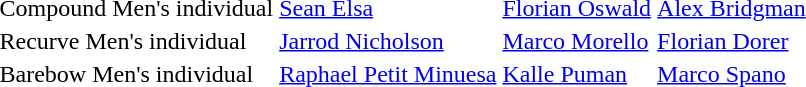<table>
<tr>
<td>Compound Men's individual<br></td>
<td> <a href='#'>Sean Elsa</a></td>
<td> <a href='#'>Florian Oswald</a></td>
<td> <a href='#'>Alex Bridgman</a></td>
</tr>
<tr>
<td>Recurve Men's individual<br></td>
<td> <a href='#'>Jarrod Nicholson</a></td>
<td> <a href='#'>Marco Morello</a></td>
<td> <a href='#'>Florian Dorer</a></td>
</tr>
<tr>
<td>Barebow Men's individual<br></td>
<td> <a href='#'>Raphael Petit Minuesa</a></td>
<td> <a href='#'>Kalle Puman</a></td>
<td> <a href='#'>Marco Spano</a></td>
</tr>
</table>
